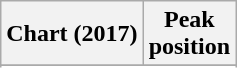<table class="wikitable sortable plainrowheaders" style="text-align:center">
<tr>
<th>Chart (2017)</th>
<th>Peak<br>position</th>
</tr>
<tr>
</tr>
<tr>
</tr>
</table>
